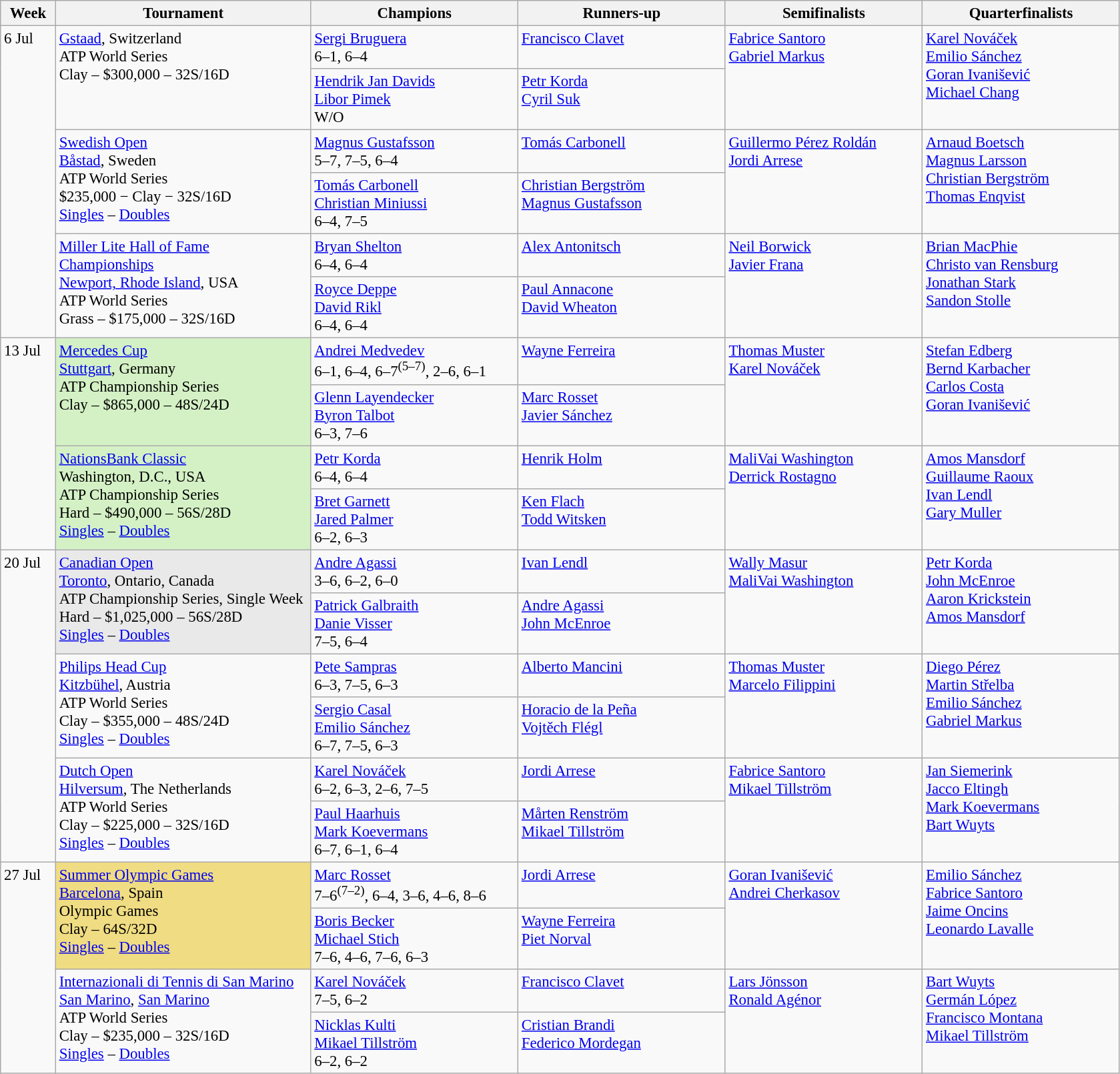<table class=wikitable style=font-size:95%>
<tr>
<th style="width:48px;">Week</th>
<th style="width:248px;">Tournament</th>
<th style="width:200px;">Champions</th>
<th style="width:200px;">Runners-up</th>
<th style="width:190px;">Semifinalists</th>
<th style="width:190px;">Quarterfinalists</th>
</tr>
<tr valign=top>
<td rowspan=6>6 Jul</td>
<td rowspan=2><a href='#'>Gstaad</a>, Switzerland<br>ATP World Series<br> Clay – $300,000 – 32S/16D</td>
<td> <a href='#'>Sergi Bruguera</a><br> 6–1, 6–4</td>
<td> <a href='#'>Francisco Clavet</a></td>
<td rowspan=2> <a href='#'>Fabrice Santoro</a><br> <a href='#'>Gabriel Markus</a></td>
<td rowspan=2> <a href='#'>Karel Nováček</a><br> <a href='#'>Emilio Sánchez</a><br> <a href='#'>Goran Ivanišević</a><br> <a href='#'>Michael Chang</a></td>
</tr>
<tr valign=top>
<td> <a href='#'>Hendrik Jan Davids</a> <br>  <a href='#'>Libor Pimek</a><br> W/O</td>
<td> <a href='#'>Petr Korda</a> <br>  <a href='#'>Cyril Suk</a></td>
</tr>
<tr valign=top>
<td rowspan=2><a href='#'>Swedish Open</a> <br> <a href='#'>Båstad</a>, Sweden<br>ATP World Series<br> $235,000 − Clay − 32S/16D <br> <a href='#'>Singles</a> – <a href='#'>Doubles</a></td>
<td> <a href='#'>Magnus Gustafsson</a><br> 5–7, 7–5, 6–4</td>
<td> <a href='#'>Tomás Carbonell</a></td>
<td rowspan=2> <a href='#'>Guillermo Pérez Roldán</a><br> <a href='#'>Jordi Arrese</a></td>
<td rowspan=2> <a href='#'>Arnaud Boetsch</a><br> <a href='#'>Magnus Larsson</a><br> <a href='#'>Christian Bergström</a><br> <a href='#'>Thomas Enqvist</a></td>
</tr>
<tr valign=top>
<td> <a href='#'>Tomás Carbonell</a> <br>  <a href='#'>Christian Miniussi</a><br> 6–4, 7–5</td>
<td> <a href='#'>Christian Bergström</a> <br>  <a href='#'>Magnus Gustafsson</a></td>
</tr>
<tr valign=top>
<td rowspan=2><a href='#'>Miller Lite Hall of Fame Championships</a> <br> <a href='#'>Newport, Rhode Island</a>, USA<br>ATP World Series <br>Grass – $175,000 – 32S/16D</td>
<td> <a href='#'>Bryan Shelton</a><br> 6–4, 6–4</td>
<td> <a href='#'>Alex Antonitsch</a></td>
<td rowspan=2> <a href='#'>Neil Borwick</a><br> <a href='#'>Javier Frana</a></td>
<td rowspan=2> <a href='#'>Brian MacPhie</a><br> <a href='#'>Christo van Rensburg</a><br> <a href='#'>Jonathan Stark</a><br> <a href='#'>Sandon Stolle</a></td>
</tr>
<tr valign=top>
<td> <a href='#'>Royce Deppe</a> <br>  <a href='#'>David Rikl</a><br> 6–4, 6–4</td>
<td> <a href='#'>Paul Annacone</a> <br>  <a href='#'>David Wheaton</a></td>
</tr>
<tr valign=top>
<td rowspan=4>13 Jul</td>
<td bgcolor=#D4F1C5 rowspan=2><a href='#'>Mercedes Cup</a> <br> <a href='#'>Stuttgart</a>, Germany<br>ATP Championship Series <br>Clay – $865,000 – 48S/24D</td>
<td> <a href='#'>Andrei Medvedev</a><br> 6–1, 6–4, 6–7<sup>(5–7)</sup>, 2–6, 6–1</td>
<td> <a href='#'>Wayne Ferreira</a></td>
<td rowspan=2> <a href='#'>Thomas Muster</a><br> <a href='#'>Karel Nováček</a></td>
<td rowspan=2> <a href='#'>Stefan Edberg</a><br> <a href='#'>Bernd Karbacher</a><br> <a href='#'>Carlos Costa</a><br> <a href='#'>Goran Ivanišević</a></td>
</tr>
<tr valign=top>
<td> <a href='#'>Glenn Layendecker</a> <br>  <a href='#'>Byron Talbot</a><br> 6–3, 7–6</td>
<td> <a href='#'>Marc Rosset</a> <br>  <a href='#'>Javier Sánchez</a></td>
</tr>
<tr valign=top>
<td bgcolor=#D4F1C5 rowspan=2><a href='#'>NationsBank Classic</a> <br> Washington, D.C., USA<br>ATP Championship Series<br> Hard – $490,000 – 56S/28D <br> <a href='#'>Singles</a> – <a href='#'>Doubles</a></td>
<td> <a href='#'>Petr Korda</a><br> 6–4, 6–4</td>
<td> <a href='#'>Henrik Holm</a></td>
<td rowspan=2> <a href='#'>MaliVai Washington</a><br> <a href='#'>Derrick Rostagno</a></td>
<td rowspan=2> <a href='#'>Amos Mansdorf</a><br> <a href='#'>Guillaume Raoux</a><br> <a href='#'>Ivan Lendl</a><br> <a href='#'>Gary Muller</a></td>
</tr>
<tr valign=top>
<td> <a href='#'>Bret Garnett</a> <br>  <a href='#'>Jared Palmer</a><br> 6–2, 6–3</td>
<td> <a href='#'>Ken Flach</a> <br>  <a href='#'>Todd Witsken</a></td>
</tr>
<tr valign=top>
<td rowspan=6>20 Jul</td>
<td bgcolor=#E9E9E9 rowspan=2><a href='#'>Canadian Open</a> <br> <a href='#'>Toronto</a>, Ontario, Canada<br>ATP Championship Series, Single Week <br> Hard – $1,025,000 – 56S/28D <br> <a href='#'>Singles</a> – <a href='#'>Doubles</a></td>
<td> <a href='#'>Andre Agassi</a><br> 3–6, 6–2, 6–0</td>
<td> <a href='#'>Ivan Lendl</a></td>
<td rowspan=2> <a href='#'>Wally Masur</a><br> <a href='#'>MaliVai Washington</a></td>
<td rowspan=2> <a href='#'>Petr Korda</a><br> <a href='#'>John McEnroe</a><br> <a href='#'>Aaron Krickstein</a><br> <a href='#'>Amos Mansdorf</a></td>
</tr>
<tr valign=top>
<td> <a href='#'>Patrick Galbraith</a> <br>  <a href='#'>Danie Visser</a><br> 7–5, 6–4</td>
<td> <a href='#'>Andre Agassi</a> <br>  <a href='#'>John McEnroe</a></td>
</tr>
<tr valign=top>
<td rowspan=2><a href='#'>Philips Head Cup</a> <br> <a href='#'>Kitzbühel</a>, Austria<br>ATP World Series <br> Clay – $355,000 – 48S/24D <br> <a href='#'>Singles</a> – <a href='#'>Doubles</a></td>
<td> <a href='#'>Pete Sampras</a><br> 6–3, 7–5, 6–3</td>
<td> <a href='#'>Alberto Mancini</a></td>
<td rowspan=2> <a href='#'>Thomas Muster</a><br> <a href='#'>Marcelo Filippini</a></td>
<td rowspan=2> <a href='#'>Diego Pérez</a><br> <a href='#'>Martin Střelba</a><br> <a href='#'>Emilio Sánchez</a><br> <a href='#'>Gabriel Markus</a></td>
</tr>
<tr valign=top>
<td> <a href='#'>Sergio Casal</a> <br>  <a href='#'>Emilio Sánchez</a><br> 6–7, 7–5, 6–3</td>
<td> <a href='#'>Horacio de la Peña</a> <br>  <a href='#'>Vojtěch Flégl</a></td>
</tr>
<tr valign=top>
<td rowspan=2><a href='#'>Dutch Open</a> <br> <a href='#'>Hilversum</a>, The Netherlands<br>ATP World Series <br> Clay – $225,000 – 32S/16D <br> <a href='#'>Singles</a> – <a href='#'>Doubles</a></td>
<td> <a href='#'>Karel Nováček</a><br> 6–2, 6–3, 2–6, 7–5</td>
<td> <a href='#'>Jordi Arrese</a></td>
<td rowspan=2> <a href='#'>Fabrice Santoro</a><br> <a href='#'>Mikael Tillström</a></td>
<td rowspan=2> <a href='#'>Jan Siemerink</a><br> <a href='#'>Jacco Eltingh</a><br> <a href='#'>Mark Koevermans</a><br> <a href='#'>Bart Wuyts</a></td>
</tr>
<tr valign=top>
<td> <a href='#'>Paul Haarhuis</a> <br>  <a href='#'>Mark Koevermans</a><br> 6–7, 6–1, 6–4</td>
<td> <a href='#'>Mårten Renström</a> <br>  <a href='#'>Mikael Tillström</a></td>
</tr>
<tr valign=top>
<td rowspan=4>27 Jul</td>
<td style="background:#F0DC82;" rowspan=2><a href='#'>Summer Olympic Games</a> <br> <a href='#'>Barcelona</a>, Spain<br>Olympic Games <br> Clay – 64S/32D <br> <a href='#'>Singles</a> – <a href='#'>Doubles</a></td>
<td> <a href='#'>Marc Rosset</a><br> 7–6<sup>(7–2)</sup>, 6–4, 3–6, 4–6, 8–6</td>
<td> <a href='#'>Jordi Arrese</a></td>
<td rowspan=2> <a href='#'>Goran Ivanišević</a><br> <a href='#'>Andrei Cherkasov</a></td>
<td rowspan=2> <a href='#'>Emilio Sánchez</a><br> <a href='#'>Fabrice Santoro</a><br> <a href='#'>Jaime Oncins</a><br> <a href='#'>Leonardo Lavalle</a></td>
</tr>
<tr valign=top>
<td> <a href='#'>Boris Becker</a> <br>  <a href='#'>Michael Stich</a><br> 7–6, 4–6, 7–6, 6–3</td>
<td> <a href='#'>Wayne Ferreira</a> <br>  <a href='#'>Piet Norval</a></td>
</tr>
<tr valign=top>
<td rowspan=2><a href='#'>Internazionali di Tennis di San Marino</a> <br> <a href='#'>San Marino</a>, <a href='#'>San Marino</a><br>ATP World Series <br> Clay – $235,000 – 32S/16D <br> <a href='#'>Singles</a> – <a href='#'>Doubles</a></td>
<td> <a href='#'>Karel Nováček</a><br> 7–5, 6–2</td>
<td> <a href='#'>Francisco Clavet</a></td>
<td rowspan=2> <a href='#'>Lars Jönsson</a><br> <a href='#'>Ronald Agénor</a></td>
<td rowspan=2> <a href='#'>Bart Wuyts</a><br> <a href='#'>Germán López</a><br> <a href='#'>Francisco Montana</a><br> <a href='#'>Mikael Tillström</a></td>
</tr>
<tr valign=top>
<td> <a href='#'>Nicklas Kulti</a> <br>  <a href='#'>Mikael Tillström</a><br> 6–2, 6–2</td>
<td> <a href='#'>Cristian Brandi</a> <br>  <a href='#'>Federico Mordegan</a></td>
</tr>
</table>
